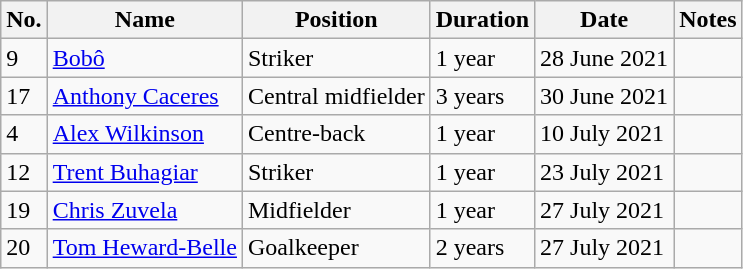<table class="wikitable">
<tr>
<th>No.</th>
<th>Name</th>
<th>Position</th>
<th>Duration</th>
<th>Date</th>
<th>Notes</th>
</tr>
<tr>
<td>9</td>
<td> <a href='#'>Bobô</a></td>
<td>Striker</td>
<td>1 year</td>
<td>28 June 2021</td>
<td></td>
</tr>
<tr>
<td>17</td>
<td><a href='#'>Anthony Caceres</a></td>
<td>Central midfielder</td>
<td>3 years</td>
<td>30 June 2021</td>
<td></td>
</tr>
<tr>
<td>4</td>
<td><a href='#'>Alex Wilkinson</a></td>
<td>Centre-back</td>
<td>1 year</td>
<td>10 July 2021</td>
<td></td>
</tr>
<tr>
<td>12</td>
<td><a href='#'>Trent Buhagiar</a></td>
<td>Striker</td>
<td>1 year</td>
<td>23 July 2021</td>
<td></td>
</tr>
<tr>
<td>19</td>
<td><a href='#'>Chris Zuvela</a></td>
<td>Midfielder</td>
<td>1 year</td>
<td>27 July 2021</td>
<td></td>
</tr>
<tr>
<td>20</td>
<td><a href='#'>Tom Heward-Belle</a></td>
<td>Goalkeeper</td>
<td>2 years</td>
<td>27 July 2021</td>
<td></td>
</tr>
</table>
